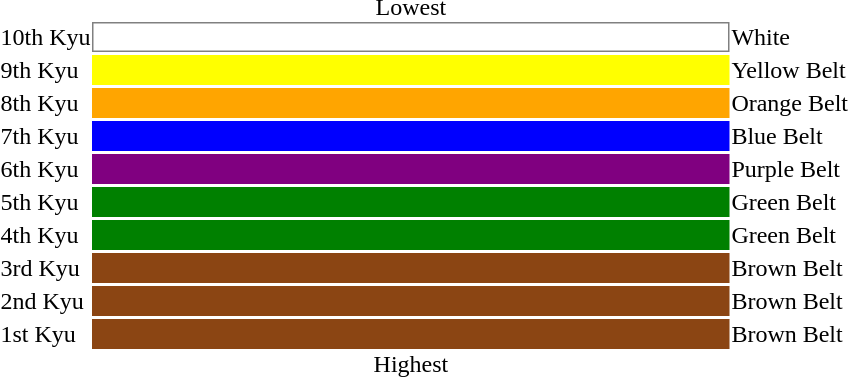<table cellspacing="0">
<tr>
<td></td>
<td align=center>Lowest</td>
</tr>
<tr>
<td>10th Kyu</td>
<td style="width:75%; background:White; border:1px solid gray;" colspan="21"></td>
<td>White</td>
</tr>
<tr>
<td></td>
</tr>
<tr>
<td>9th Kyu</td>
<td style="background:Yellow;" colspan="21"></td>
<td>Yellow Belt</td>
</tr>
<tr>
<td></td>
</tr>
<tr>
<td>8th Kyu</td>
<td style="background:Orange;" colspan="21"></td>
<td>Orange Belt</td>
</tr>
<tr>
<td></td>
</tr>
<tr>
<td>7th Kyu</td>
<td style="background:Blue;" colspan="21"></td>
<td>Blue Belt</td>
</tr>
<tr>
<td></td>
</tr>
<tr>
<td>6th Kyu</td>
<td style="background:Purple;" colspan="21"></td>
<td>Purple Belt</td>
</tr>
<tr>
<td></td>
</tr>
<tr>
<td>5th Kyu</td>
<td style="background:Green;" colspan="21"></td>
<td>Green Belt</td>
</tr>
<tr>
<td></td>
</tr>
<tr>
<td>4th Kyu</td>
<td style="background:Green;" colspan="21"></td>
<td>Green Belt</td>
</tr>
<tr>
<td></td>
</tr>
<tr>
<td>3rd Kyu</td>
<td style="background: SaddleBrown;" colspan="21"></td>
<td>Brown Belt</td>
</tr>
<tr>
<td></td>
</tr>
<tr>
<td>2nd Kyu</td>
<td style="background: SaddleBrown;" colspan="21"></td>
<td>Brown Belt</td>
</tr>
<tr>
<td></td>
</tr>
<tr>
<td>1st Kyu</td>
<td style="background: SaddleBrown;" colspan="21"></td>
<td>Brown Belt</td>
</tr>
<tr>
<td></td>
<td align=center>Highest</td>
</tr>
</table>
